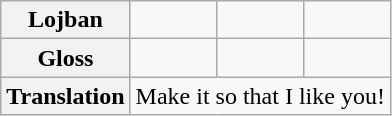<table class="wikitable">
<tr>
<th>Lojban</th>
<td></td>
<td></td>
<td></td>
</tr>
<tr>
<th>Gloss</th>
<td></td>
<td></td>
<td></td>
</tr>
<tr>
<th>Translation</th>
<td colspan="3">Make it so that I like you!</td>
</tr>
</table>
